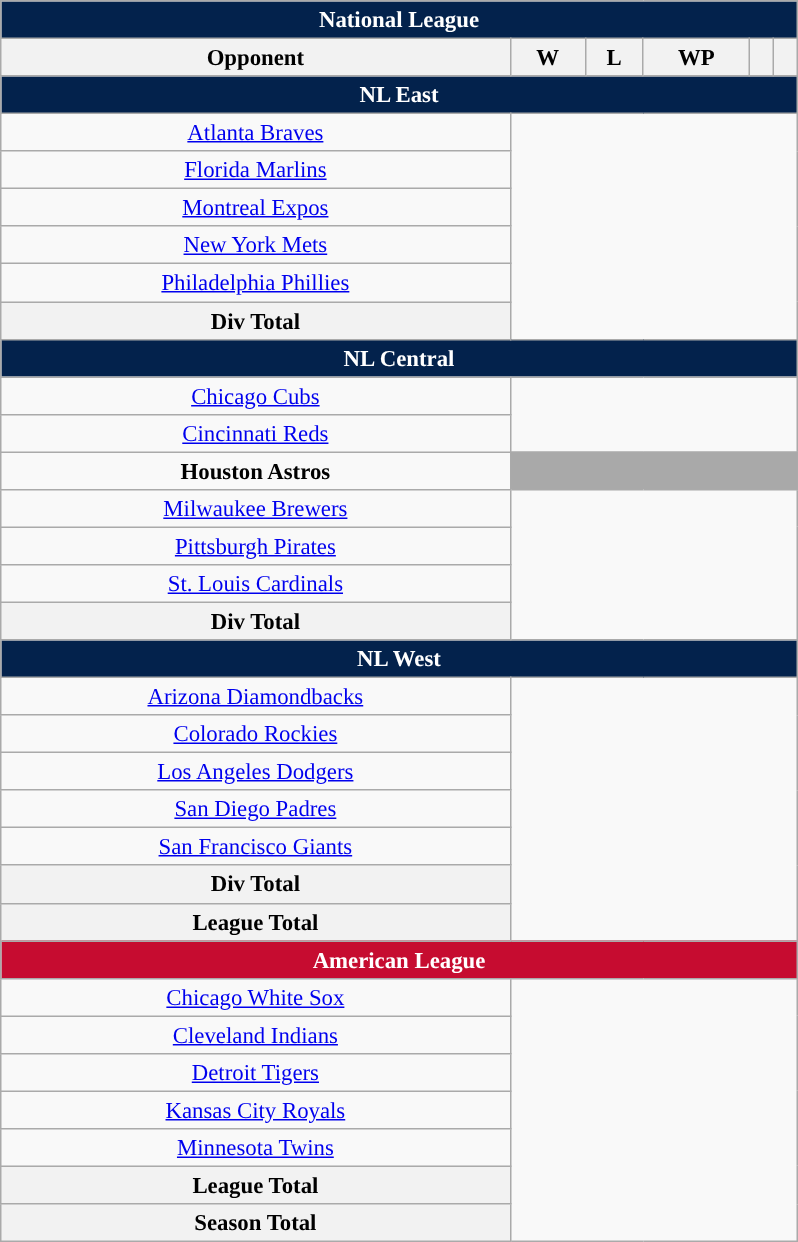<table class="wikitable" style="margin:1em auto; font-size:95%; text-align:center; width:35em;">
<tr>
<th colspan="7" style="background:#03224c; color:#ffffff;">National League</th>
</tr>
<tr>
<th>Opponent</th>
<th>W</th>
<th>L</th>
<th>WP</th>
<th></th>
<th></th>
</tr>
<tr>
<th colspan="7" style="background:#03224c; color:#ffffff;">NL East</th>
</tr>
<tr>
<td><a href='#'>Atlanta Braves</a></td>
</tr>
<tr>
<td><a href='#'>Florida Marlins</a></td>
</tr>
<tr>
<td><a href='#'>Montreal Expos</a></td>
</tr>
<tr>
<td><a href='#'>New York Mets</a></td>
</tr>
<tr>
<td><a href='#'>Philadelphia Phillies</a></td>
</tr>
<tr>
<th>Div Total</th>
</tr>
<tr>
<th colspan="7" style="background:#03224c; color:#ffffff;">NL Central</th>
</tr>
<tr>
<td><a href='#'>Chicago Cubs</a></td>
</tr>
<tr>
<td><a href='#'>Cincinnati Reds</a></td>
</tr>
<tr>
<td><span><strong>Houston Astros</strong></span></td>
<td colspan=5 style="background:darkgray;"></td>
</tr>
<tr>
<td><a href='#'>Milwaukee Brewers</a></td>
</tr>
<tr>
<td><a href='#'><span>Pittsburgh Pirates</span></a></td>
</tr>
<tr>
<td><a href='#'>St. Louis Cardinals</a></td>
</tr>
<tr>
<th>Div Total</th>
</tr>
<tr>
<th colspan="7" style="background:#03224c; color:#ffffff;">NL West</th>
</tr>
<tr>
<td><a href='#'>Arizona Diamondbacks</a></td>
</tr>
<tr>
<td><a href='#'>Colorado Rockies</a></td>
</tr>
<tr>
<td><a href='#'>Los Angeles Dodgers</a></td>
</tr>
<tr>
<td><a href='#'>San Diego Padres</a></td>
</tr>
<tr>
<td><a href='#'>San Francisco Giants</a></td>
</tr>
<tr>
<th>Div Total</th>
</tr>
<tr>
<th>League Total</th>
</tr>
<tr>
<th colspan="7" style="background:#c60c30; color:#ffffff;">American League</th>
</tr>
<tr>
<td><a href='#'>Chicago White Sox</a></td>
</tr>
<tr>
<td><a href='#'><span>Cleveland Indians</span></a></td>
</tr>
<tr>
<td><a href='#'>Detroit Tigers</a></td>
</tr>
<tr>
<td><a href='#'>Kansas City Royals</a></td>
</tr>
<tr>
<td><a href='#'>Minnesota Twins</a></td>
</tr>
<tr>
<th>League Total</th>
</tr>
<tr>
<th>Season Total</th>
</tr>
</table>
